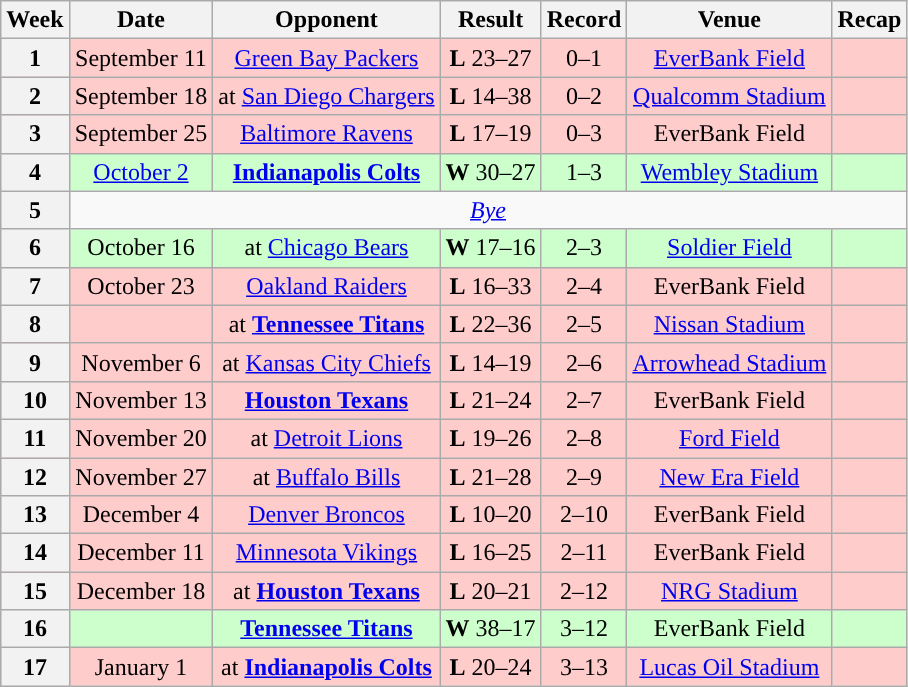<table class="wikitable" style="text-align:center">
<tr>
<th>Week</th>
<th>Date</th>
<th>Opponent</th>
<th>Result</th>
<th>Record</th>
<th>Venue</th>
<th>Recap</th>
</tr>
<tr style="background:#fcc">
<th>1</th>
<td>September 11</td>
<td><a href='#'>Green Bay Packers</a></td>
<td><strong>L</strong> 23–27</td>
<td>0–1</td>
<td><a href='#'>EverBank Field</a></td>
<td></td>
</tr>
<tr style="background:#fcc">
<th>2</th>
<td>September 18</td>
<td>at <a href='#'>San Diego Chargers</a></td>
<td><strong>L</strong> 14–38</td>
<td>0–2</td>
<td><a href='#'>Qualcomm Stadium</a></td>
<td></td>
</tr>
<tr style="background:#fcc">
<th>3</th>
<td>September 25</td>
<td><a href='#'>Baltimore Ravens</a></td>
<td><strong>L</strong> 17–19</td>
<td>0–3</td>
<td>EverBank Field</td>
<td></td>
</tr>
<tr style="background:#cfc">
<th>4</th>
<td><a href='#'>October 2</a></td>
<td><strong><a href='#'>Indianapolis Colts</a></strong></td>
<td><strong>W</strong> 30–27</td>
<td>1–3</td>
<td> <a href='#'>Wembley Stadium</a> </td>
<td></td>
</tr>
<tr>
<th>5</th>
<td colspan=6><em><a href='#'>Bye</a></em></td>
</tr>
<tr style="background:#cfc">
<th>6</th>
<td>October 16</td>
<td>at <a href='#'>Chicago Bears</a></td>
<td><strong>W</strong> 17–16</td>
<td>2–3</td>
<td><a href='#'>Soldier Field</a></td>
<td></td>
</tr>
<tr style="background:#fcc">
<th>7</th>
<td>October 23</td>
<td><a href='#'>Oakland Raiders</a></td>
<td><strong>L</strong> 16–33</td>
<td>2–4</td>
<td>EverBank Field</td>
<td></td>
</tr>
<tr style="background:#fcc">
<th>8</th>
<td></td>
<td>at <strong><a href='#'>Tennessee Titans</a></strong></td>
<td><strong>L</strong> 22–36</td>
<td>2–5</td>
<td><a href='#'>Nissan Stadium</a></td>
<td></td>
</tr>
<tr style="background:#fcc">
<th>9</th>
<td>November 6</td>
<td>at <a href='#'>Kansas City Chiefs</a></td>
<td><strong>L</strong> 14–19</td>
<td>2–6</td>
<td><a href='#'>Arrowhead Stadium</a></td>
<td></td>
</tr>
<tr style="background:#fcc">
<th>10</th>
<td>November 13</td>
<td><strong><a href='#'>Houston Texans</a></strong></td>
<td><strong>L</strong> 21–24</td>
<td>2–7</td>
<td>EverBank Field</td>
<td></td>
</tr>
<tr style="background:#fcc">
<th>11</th>
<td>November 20</td>
<td>at <a href='#'>Detroit Lions</a></td>
<td><strong>L</strong> 19–26</td>
<td>2–8</td>
<td><a href='#'>Ford Field</a></td>
<td></td>
</tr>
<tr style="background:#fcc">
<th>12</th>
<td>November 27</td>
<td>at <a href='#'>Buffalo Bills</a></td>
<td><strong>L</strong> 21–28</td>
<td>2–9</td>
<td><a href='#'>New Era Field</a></td>
<td></td>
</tr>
<tr style="background:#fcc">
<th>13</th>
<td>December 4</td>
<td><a href='#'>Denver Broncos</a></td>
<td><strong>L</strong> 10–20</td>
<td>2–10</td>
<td>EverBank Field</td>
<td></td>
</tr>
<tr style="background:#fcc">
<th>14</th>
<td>December 11</td>
<td><a href='#'>Minnesota Vikings</a></td>
<td><strong>L</strong> 16–25</td>
<td>2–11</td>
<td>EverBank Field</td>
<td></td>
</tr>
<tr style="background:#fcc">
<th>15</th>
<td>December 18</td>
<td>at <strong><a href='#'>Houston Texans</a></strong></td>
<td><strong>L</strong> 20–21</td>
<td>2–12</td>
<td><a href='#'>NRG Stadium</a></td>
<td></td>
</tr>
<tr style="background:#cfc">
<th>16</th>
<td></td>
<td><strong><a href='#'>Tennessee Titans</a></strong></td>
<td><strong>W</strong> 38–17</td>
<td>3–12</td>
<td>EverBank Field</td>
<td></td>
</tr>
<tr style="background:#fcc">
<th>17</th>
<td>January 1</td>
<td>at <strong><a href='#'>Indianapolis Colts</a></strong></td>
<td><strong>L</strong> 20–24</td>
<td>3–13</td>
<td><a href='#'>Lucas Oil Stadium</a></td>
<td></td>
</tr>
</table>
